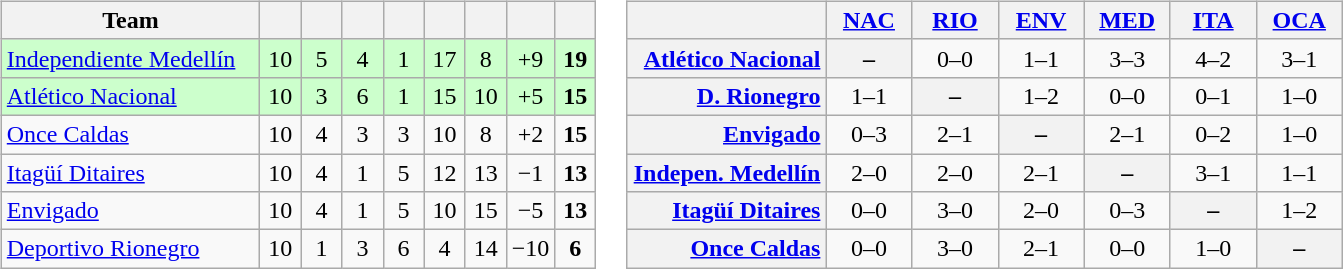<table>
<tr>
<td><br><table class="wikitable" style="text-align: center;">
<tr>
<th width=165>Team</th>
<th width=20></th>
<th width=20></th>
<th width=20></th>
<th width=20></th>
<th width=20></th>
<th width=20></th>
<th width=20></th>
<th width=20></th>
</tr>
<tr align=center bgcolor=CCFFCC>
<td align=left><a href='#'>Independiente Medellín</a></td>
<td>10</td>
<td>5</td>
<td>4</td>
<td>1</td>
<td>17</td>
<td>8</td>
<td>+9</td>
<td><strong>19</strong></td>
</tr>
<tr align=center bgcolor=CCFFCC>
<td align=left><a href='#'>Atlético Nacional</a></td>
<td>10</td>
<td>3</td>
<td>6</td>
<td>1</td>
<td>15</td>
<td>10</td>
<td>+5</td>
<td><strong>15</strong></td>
</tr>
<tr align=center>
<td align=left><a href='#'>Once Caldas</a></td>
<td>10</td>
<td>4</td>
<td>3</td>
<td>3</td>
<td>10</td>
<td>8</td>
<td>+2</td>
<td><strong>15</strong></td>
</tr>
<tr align=center>
<td align=left><a href='#'>Itagüí Ditaires</a></td>
<td>10</td>
<td>4</td>
<td>1</td>
<td>5</td>
<td>12</td>
<td>13</td>
<td>−1</td>
<td><strong>13</strong></td>
</tr>
<tr align=center>
<td align=left><a href='#'>Envigado</a></td>
<td>10</td>
<td>4</td>
<td>1</td>
<td>5</td>
<td>10</td>
<td>15</td>
<td>−5</td>
<td><strong>13</strong></td>
</tr>
<tr align=center>
<td align=left><a href='#'>Deportivo Rionegro</a></td>
<td>10</td>
<td>1</td>
<td>3</td>
<td>6</td>
<td>4</td>
<td>14</td>
<td>−10</td>
<td><strong>6</strong></td>
</tr>
</table>
</td>
<td><br><table class="wikitable" style="text-align:center">
<tr>
<th width="125"> </th>
<th width="50"><a href='#'>NAC</a></th>
<th width="50"><a href='#'>RIO</a></th>
<th width="50"><a href='#'>ENV</a></th>
<th width="50"><a href='#'>MED</a></th>
<th width="50"><a href='#'>ITA</a></th>
<th width="50"><a href='#'>OCA</a></th>
</tr>
<tr>
<th style="text-align:right;"><a href='#'>Atlético Nacional</a></th>
<th>–</th>
<td>0–0</td>
<td>1–1</td>
<td>3–3</td>
<td>4–2</td>
<td>3–1</td>
</tr>
<tr>
<th style="text-align:right;"><a href='#'>D. Rionegro</a></th>
<td>1–1</td>
<th>–</th>
<td>1–2</td>
<td>0–0</td>
<td>0–1</td>
<td>1–0</td>
</tr>
<tr>
<th style="text-align:right;"><a href='#'>Envigado</a></th>
<td>0–3</td>
<td>2–1</td>
<th>–</th>
<td>2–1</td>
<td>0–2</td>
<td>1–0</td>
</tr>
<tr>
<th style="text-align:right;"><a href='#'>Indepen. Medellín</a></th>
<td>2–0</td>
<td>2–0</td>
<td>2–1</td>
<th>–</th>
<td>3–1</td>
<td>1–1</td>
</tr>
<tr>
<th style="text-align:right;"><a href='#'>Itagüí Ditaires</a></th>
<td>0–0</td>
<td>3–0</td>
<td>2–0</td>
<td>0–3</td>
<th>–</th>
<td>1–2</td>
</tr>
<tr>
<th style="text-align:right;"><a href='#'>Once Caldas</a></th>
<td>0–0</td>
<td>3–0</td>
<td>2–1</td>
<td>0–0</td>
<td>1–0</td>
<th>–</th>
</tr>
</table>
</td>
</tr>
</table>
